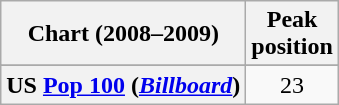<table class="wikitable sortable plainrowheaders" style="text-align:center;">
<tr>
<th scope="col">Chart (2008–2009)</th>
<th scope="col">Peak<br>position</th>
</tr>
<tr>
</tr>
<tr>
</tr>
<tr>
</tr>
<tr>
</tr>
<tr>
</tr>
<tr>
</tr>
<tr>
<th scope="row">US <a href='#'>Pop 100</a> (<em><a href='#'>Billboard</a></em>)</th>
<td>23</td>
</tr>
</table>
